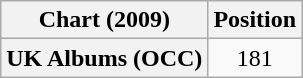<table class="wikitable plainrowheaders" style="text-align:center">
<tr>
<th scope="col">Chart (2009)</th>
<th scope="col">Position</th>
</tr>
<tr>
<th scope="row">UK Albums (OCC)</th>
<td>181</td>
</tr>
</table>
